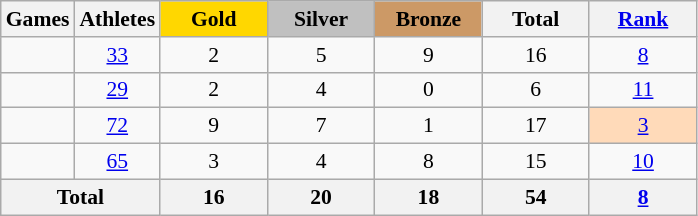<table class="wikitable" style="text-align:center; font-size:90%;">
<tr>
<th>Games</th>
<th>Athletes</th>
<td style="background:gold; width:4.5em; font-weight:bold;">Gold</td>
<td style="background:silver; width:4.5em; font-weight:bold;">Silver</td>
<td style="background:#cc9966; width:4.5em; font-weight:bold;">Bronze</td>
<th style="width:4.5em; font-weight:bold;">Total</th>
<th style="width:4.5em; font-weight:bold;"><a href='#'>Rank</a></th>
</tr>
<tr>
<td align=left></td>
<td><a href='#'>33</a></td>
<td>2</td>
<td>5</td>
<td>9</td>
<td>16</td>
<td><a href='#'>8</a></td>
</tr>
<tr>
<td align=left></td>
<td><a href='#'>29</a></td>
<td>2</td>
<td>4</td>
<td>0</td>
<td>6</td>
<td><a href='#'>11</a></td>
</tr>
<tr>
<td align=left></td>
<td><a href='#'>72</a></td>
<td>9</td>
<td>7</td>
<td>1</td>
<td>17</td>
<td style="background:#ffdab9;"><a href='#'>3</a></td>
</tr>
<tr>
<td align=left></td>
<td><a href='#'>65</a></td>
<td>3</td>
<td>4</td>
<td>8</td>
<td>15</td>
<td><a href='#'>10</a></td>
</tr>
<tr>
<th colspan=2>Total</th>
<th>16</th>
<th>20</th>
<th>18</th>
<th>54</th>
<th><a href='#'>8</a></th>
</tr>
</table>
